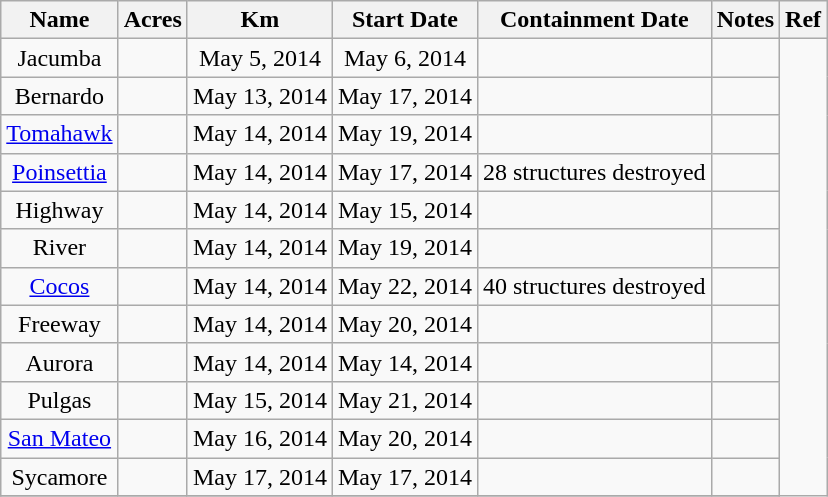<table class="wikitable sortable" style="text-align:center;">
<tr>
<th>Name</th>
<th>Acres</th>
<th>Km</th>
<th>Start Date</th>
<th>Containment Date</th>
<th>Notes</th>
<th>Ref</th>
</tr>
<tr>
<td>Jacumba</td>
<td></td>
<td>May 5, 2014</td>
<td>May 6, 2014</td>
<td></td>
<td></td>
</tr>
<tr>
<td>Bernardo</td>
<td></td>
<td>May 13, 2014</td>
<td>May 17, 2014</td>
<td></td>
<td></td>
</tr>
<tr>
<td><a href='#'>Tomahawk</a></td>
<td></td>
<td>May 14, 2014</td>
<td>May 19, 2014</td>
<td></td>
<td></td>
</tr>
<tr>
<td><a href='#'>Poinsettia</a></td>
<td></td>
<td>May 14, 2014</td>
<td>May 17, 2014</td>
<td>28 structures destroyed</td>
<td></td>
</tr>
<tr>
<td>Highway</td>
<td></td>
<td>May 14, 2014</td>
<td>May 15, 2014</td>
<td></td>
<td></td>
</tr>
<tr>
<td>River</td>
<td></td>
<td>May 14, 2014</td>
<td>May 19, 2014</td>
<td></td>
<td></td>
</tr>
<tr>
<td><a href='#'>Cocos</a></td>
<td></td>
<td>May 14, 2014</td>
<td>May 22, 2014</td>
<td>40 structures destroyed</td>
<td></td>
</tr>
<tr>
<td>Freeway</td>
<td></td>
<td>May 14, 2014</td>
<td>May 20, 2014</td>
<td></td>
<td></td>
</tr>
<tr>
<td>Aurora</td>
<td></td>
<td>May 14, 2014</td>
<td>May 14, 2014</td>
<td></td>
<td></td>
</tr>
<tr>
<td>Pulgas</td>
<td></td>
<td>May 15, 2014</td>
<td>May 21, 2014</td>
<td></td>
<td></td>
</tr>
<tr>
<td><a href='#'>San Mateo</a></td>
<td></td>
<td>May 16, 2014</td>
<td>May 20, 2014</td>
<td></td>
<td></td>
</tr>
<tr>
<td>Sycamore</td>
<td></td>
<td>May 17, 2014</td>
<td>May 17, 2014</td>
<td></td>
<td></td>
</tr>
<tr>
</tr>
</table>
